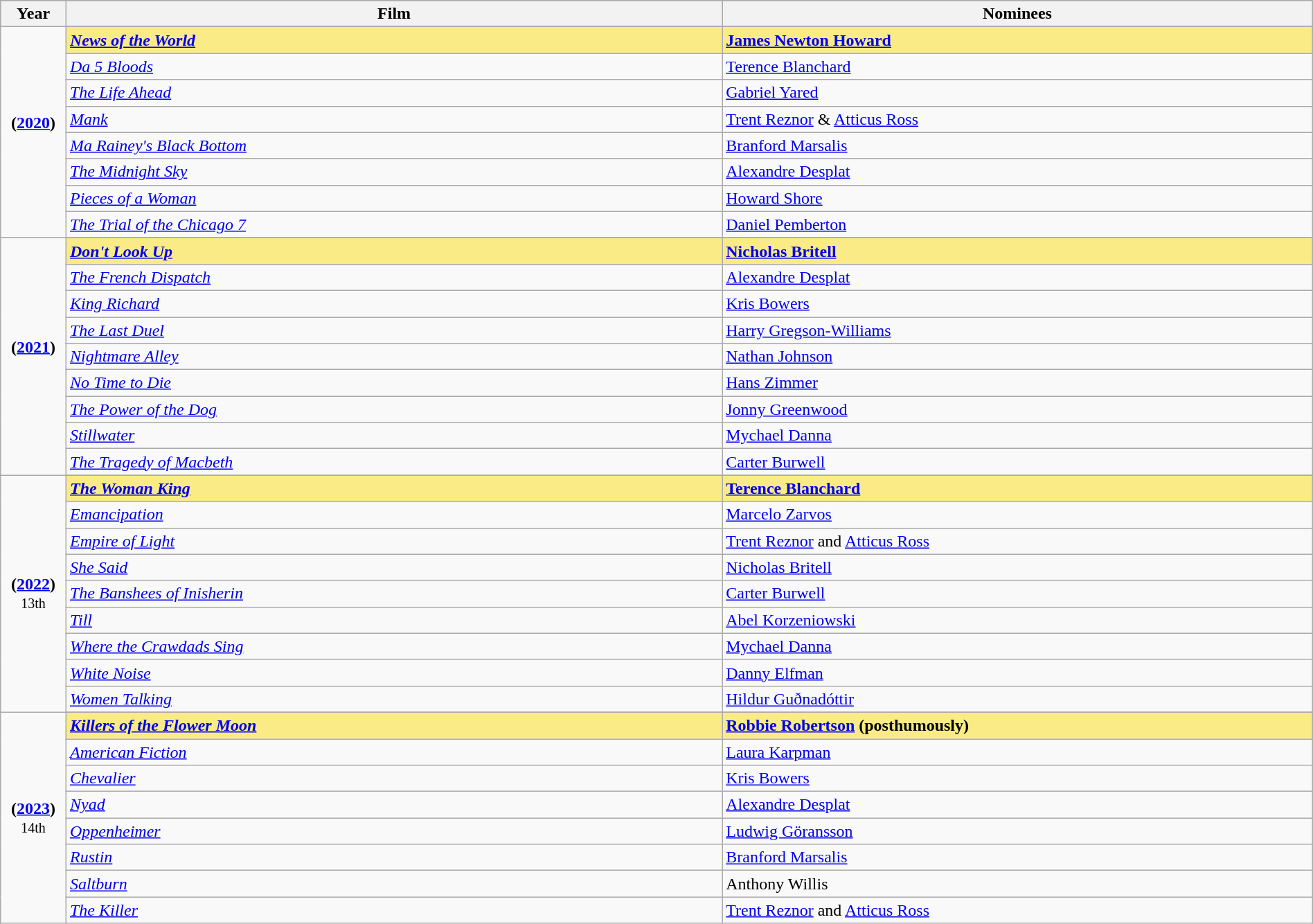<table class="wikitable" style="width:100%">
<tr bgcolor="#bebebe">
<th width="5%">Year</th>
<th width="50%">Film</th>
<th width="45%">Nominees</th>
</tr>
<tr>
<td rowspan=9 style="text-align:center"><strong>(<a href='#'>2020</a>)</strong><br> <br></td>
</tr>
<tr style="background:#FAEB86">
<td><strong><em><a href='#'>News of the World</a></em></strong></td>
<td><strong><a href='#'>James Newton Howard</a></strong></td>
</tr>
<tr>
<td><em><a href='#'>Da 5 Bloods</a></em></td>
<td><a href='#'>Terence Blanchard</a></td>
</tr>
<tr>
<td><em><a href='#'>The Life Ahead</a></em></td>
<td><a href='#'>Gabriel Yared</a></td>
</tr>
<tr>
<td><em><a href='#'>Mank</a></em></td>
<td><a href='#'>Trent Reznor</a> & <a href='#'>Atticus Ross</a></td>
</tr>
<tr>
<td><em><a href='#'>Ma Rainey's Black Bottom</a></em></td>
<td><a href='#'>Branford Marsalis</a></td>
</tr>
<tr>
<td><em><a href='#'>The Midnight Sky</a></em></td>
<td><a href='#'>Alexandre Desplat</a></td>
</tr>
<tr>
<td><em><a href='#'>Pieces of a Woman</a></em></td>
<td><a href='#'>Howard Shore</a></td>
</tr>
<tr>
<td><em><a href='#'>The Trial of the Chicago 7</a></em></td>
<td><a href='#'>Daniel Pemberton</a></td>
</tr>
<tr>
<td rowspan=10 style="text-align:center"><strong>(<a href='#'>2021</a>)</strong><br> <br></td>
</tr>
<tr style="background:#FAEB86">
<td><strong><em><a href='#'>Don't Look Up</a></em></strong></td>
<td><strong><a href='#'>Nicholas Britell</a></strong></td>
</tr>
<tr>
<td><em><a href='#'>The French Dispatch</a></em></td>
<td><a href='#'>Alexandre Desplat</a></td>
</tr>
<tr>
<td><em><a href='#'>King Richard</a></em></td>
<td><a href='#'>Kris Bowers</a></td>
</tr>
<tr>
<td><em><a href='#'>The Last Duel</a></em></td>
<td><a href='#'>Harry Gregson-Williams</a></td>
</tr>
<tr>
<td><em><a href='#'>Nightmare Alley</a></em></td>
<td><a href='#'>Nathan Johnson</a></td>
</tr>
<tr>
<td><em><a href='#'>No Time to Die</a></em></td>
<td><a href='#'>Hans Zimmer</a></td>
</tr>
<tr>
<td><em><a href='#'>The Power of the Dog</a></em></td>
<td><a href='#'>Jonny Greenwood</a></td>
</tr>
<tr>
<td><em><a href='#'>Stillwater</a></em></td>
<td><a href='#'>Mychael Danna</a></td>
</tr>
<tr>
<td><em><a href='#'>The Tragedy of Macbeth</a></em></td>
<td><a href='#'>Carter Burwell</a></td>
</tr>
<tr>
<td rowspan="10" style="text-align:center"><strong>(<a href='#'>2022</a>)</strong>  <small>13th</small><br></td>
</tr>
<tr style="background:#FAEB86">
<td><strong><em><a href='#'>The Woman King</a></em></strong></td>
<td><strong><a href='#'>Terence Blanchard</a></strong></td>
</tr>
<tr>
<td><em><a href='#'>Emancipation</a></em></td>
<td><a href='#'>Marcelo Zarvos</a></td>
</tr>
<tr>
<td><em><a href='#'>Empire of Light</a></em></td>
<td><a href='#'>Trent Reznor</a> and <a href='#'>Atticus Ross</a></td>
</tr>
<tr>
<td><em><a href='#'>She Said</a></em></td>
<td><a href='#'>Nicholas Britell</a></td>
</tr>
<tr>
<td><em><a href='#'>The Banshees of Inisherin</a></em></td>
<td><a href='#'>Carter Burwell</a></td>
</tr>
<tr>
<td><em><a href='#'>Till</a></em></td>
<td><a href='#'>Abel Korzeniowski</a></td>
</tr>
<tr>
<td><em><a href='#'>Where the Crawdads Sing</a></em></td>
<td><a href='#'>Mychael Danna</a></td>
</tr>
<tr>
<td><em><a href='#'>White Noise</a></em></td>
<td><a href='#'>Danny Elfman</a></td>
</tr>
<tr>
<td><em><a href='#'>Women Talking</a></em></td>
<td><a href='#'>Hildur Guðnadóttir</a></td>
</tr>
<tr>
<td rowspan="9" style="text-align:center"><strong>(<a href='#'>2023</a>)</strong>  <small>14th</small><br></td>
</tr>
<tr style="background:#FAEB86">
<td><em><a href='#'><strong>Killers of the Flower Moon</strong></a></em></td>
<td><strong><a href='#'>Robbie Robertson</a> (posthumously)</strong></td>
</tr>
<tr>
<td><em><a href='#'>American Fiction</a></em></td>
<td><a href='#'>Laura Karpman</a></td>
</tr>
<tr>
<td><em><a href='#'>Chevalier</a></em></td>
<td><a href='#'>Kris Bowers</a></td>
</tr>
<tr>
<td><em><a href='#'>Nyad</a></em></td>
<td><a href='#'>Alexandre Desplat</a></td>
</tr>
<tr>
<td><em><a href='#'>Oppenheimer</a></em></td>
<td><a href='#'>Ludwig Göransson</a></td>
</tr>
<tr>
<td><em><a href='#'>Rustin</a></em></td>
<td><a href='#'>Branford Marsalis</a></td>
</tr>
<tr>
<td><em><a href='#'>Saltburn</a></em></td>
<td>Anthony Willis</td>
</tr>
<tr>
<td><em><a href='#'>The Killer</a></em></td>
<td><a href='#'>Trent Reznor</a> and <a href='#'>Atticus Ross</a></td>
</tr>
</table>
